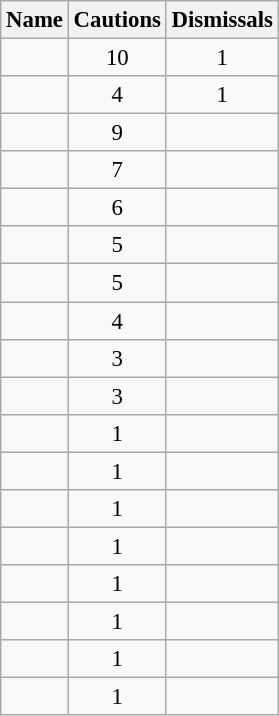<table class="wikitable sortable" style="text-align:center; font-size:95%">
<tr>
<th>Name</th>
<th>Cautions</th>
<th>Dismissals</th>
</tr>
<tr>
<td></td>
<td> 10</td>
<td> 1</td>
</tr>
<tr>
<td></td>
<td> 4</td>
<td> 1</td>
</tr>
<tr>
<td></td>
<td> 9</td>
<td></td>
</tr>
<tr>
<td></td>
<td> 7</td>
<td></td>
</tr>
<tr>
<td></td>
<td> 6</td>
<td></td>
</tr>
<tr>
<td></td>
<td> 5</td>
<td></td>
</tr>
<tr>
<td></td>
<td> 5</td>
<td></td>
</tr>
<tr>
<td></td>
<td> 4</td>
<td></td>
</tr>
<tr>
<td></td>
<td> 3</td>
<td></td>
</tr>
<tr>
<td></td>
<td> 3</td>
<td></td>
</tr>
<tr>
<td></td>
<td> 1</td>
<td></td>
</tr>
<tr>
<td></td>
<td> 1</td>
<td></td>
</tr>
<tr>
<td></td>
<td> 1</td>
<td></td>
</tr>
<tr>
<td></td>
<td> 1</td>
<td></td>
</tr>
<tr>
<td></td>
<td> 1</td>
<td></td>
</tr>
<tr>
<td></td>
<td> 1</td>
<td></td>
</tr>
<tr>
<td></td>
<td> 1</td>
<td></td>
</tr>
<tr>
<td></td>
<td> 1</td>
<td></td>
</tr>
</table>
